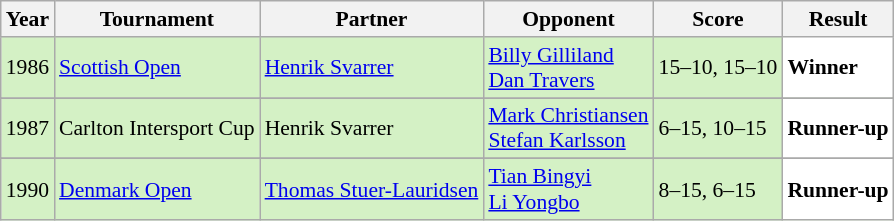<table class="sortable wikitable" style="font-size: 90%;">
<tr>
<th>Year</th>
<th>Tournament</th>
<th>Partner</th>
<th>Opponent</th>
<th>Score</th>
<th>Result</th>
</tr>
<tr style="background:#D4F1C5">
<td align="center">1986</td>
<td align="left"><a href='#'>Scottish Open</a></td>
<td align="left"> <a href='#'>Henrik Svarrer</a></td>
<td align="left"> <a href='#'>Billy Gilliland</a><br>  <a href='#'>Dan Travers</a></td>
<td align="left">15–10, 15–10</td>
<td style="text-align:left; background:white"> <strong>Winner</strong></td>
</tr>
<tr>
</tr>
<tr style="background:#D4F1C5">
<td align="center">1987</td>
<td align="left">Carlton Intersport Cup</td>
<td align="left"> Henrik Svarrer</td>
<td align="left"> <a href='#'>Mark Christiansen</a><br>  <a href='#'>Stefan Karlsson</a></td>
<td align="left">6–15, 10–15</td>
<td style="text-align:left; background:white"> <strong>Runner-up</strong></td>
</tr>
<tr>
</tr>
<tr style="background:#D4F1C5">
<td align="center">1990</td>
<td align="left"><a href='#'>Denmark Open</a></td>
<td align="left"> <a href='#'>Thomas Stuer-Lauridsen</a></td>
<td align="left">  <a href='#'>Tian Bingyi</a><br>  <a href='#'>Li Yongbo</a></td>
<td align="left">8–15, 6–15</td>
<td style="text-align:left; background:white"> <strong>Runner-up</strong></td>
</tr>
</table>
